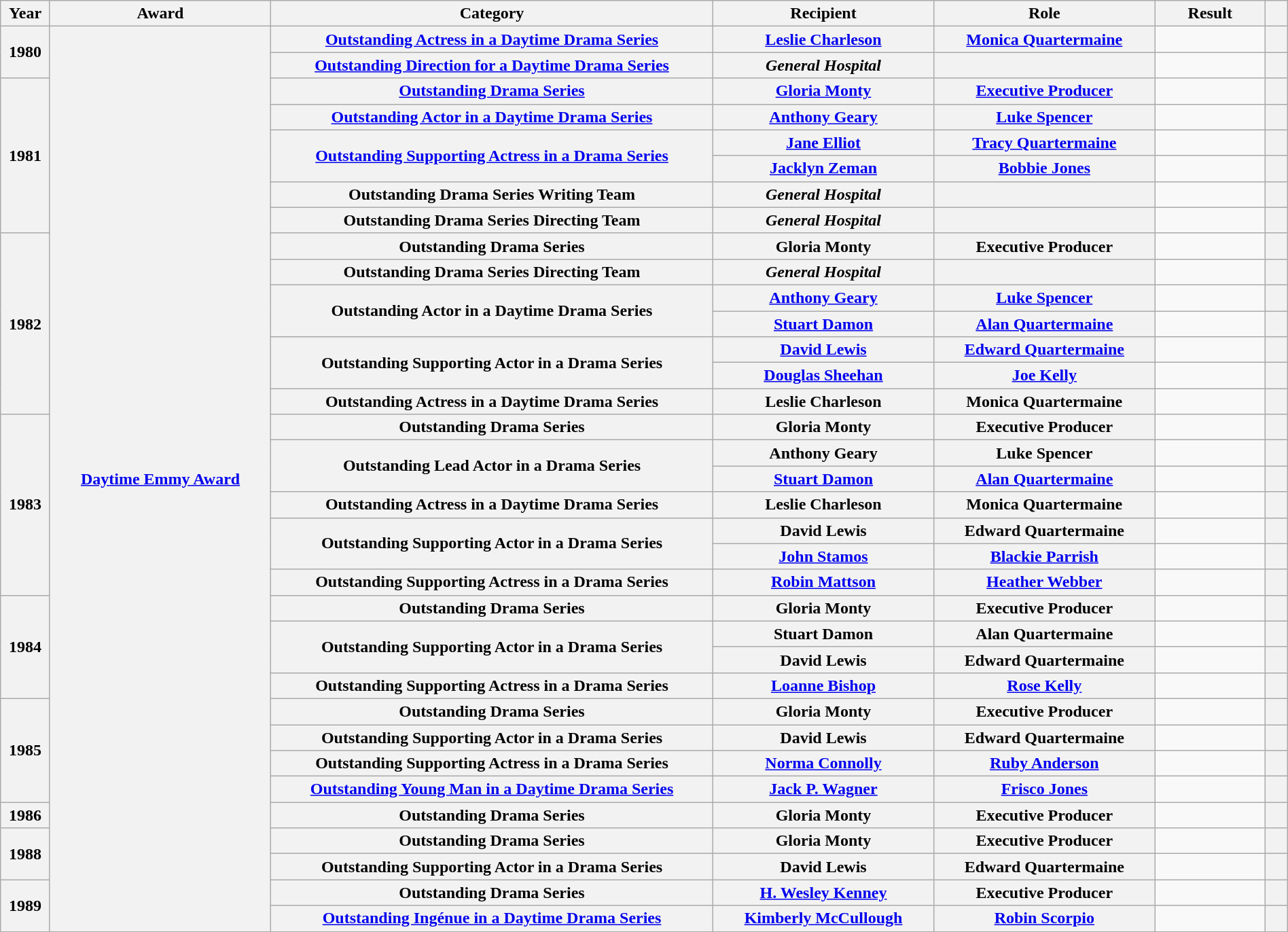<table class="wikitable sortable plainrowheaders" style="width:100%;">
<tr>
<th scope="col" style="width:1%;">Year</th>
<th scope="col" style="width:10%;">Award</th>
<th scope="col" style="width:20%;">Category</th>
<th scope="col" style="width:10%;">Recipient</th>
<th scope="col" style="width:10%;">Role</th>
<th scope="col" style="width:5%;">Result</th>
<th scope="col" style="width:1%;" class="unsortable"></th>
</tr>
<tr>
<th scope="row" rowspan="2" style="text-align:center">1980</th>
<th scope="row" rowspan="38" style="text-align:center"><a href='#'>Daytime Emmy Award</a></th>
<th scope="row" style="text-align:center"><a href='#'>Outstanding Actress in a Daytime Drama Series</a></th>
<th scope="row" style="text-align:center"><a href='#'>Leslie Charleson</a></th>
<th scope="row" style="text-align:center"><a href='#'>Monica Quartermaine</a></th>
<td></td>
<th scope="row" style="text-align:center"></th>
</tr>
<tr>
<th scope="row" style="text-align:center"><a href='#'>Outstanding Direction for a Daytime Drama Series</a></th>
<th scope="row" style="text-align:center"><em>General Hospital</em></th>
<th scope="row" style="text-align:center"></th>
<td></td>
<th scope="row" style="text-align:center"></th>
</tr>
<tr>
<th scope="row" rowspan="6" style="text-align:center">1981</th>
<th scope="row" style="text-align:center"><a href='#'>Outstanding Drama Series</a></th>
<th scope="row" style="text-align:center"><a href='#'>Gloria Monty</a></th>
<th scope="row" style="text-align:center"><a href='#'>Executive Producer</a></th>
<td></td>
<th scope="row" style="text-align:center"></th>
</tr>
<tr>
<th scope="row" style="text-align:center"><a href='#'>Outstanding Actor in a Daytime Drama Series</a></th>
<th scope="row" style="text-align:center"><a href='#'>Anthony Geary</a></th>
<th scope="row" style="text-align:center"><a href='#'>Luke Spencer</a></th>
<td></td>
<th scope="row" style="text-align:center"></th>
</tr>
<tr>
<th scope="row" rowspan="2" style="text-align:center"><a href='#'>Outstanding Supporting Actress in a Drama Series</a></th>
<th scope="row" style="text-align:center"><a href='#'>Jane Elliot</a></th>
<th scope="row" style="text-align:center"><a href='#'>Tracy Quartermaine</a></th>
<td></td>
<th scope="row" style="text-align:center"></th>
</tr>
<tr>
<th scope="row" style="text-align:center"><a href='#'>Jacklyn Zeman</a></th>
<th scope="row" style="text-align:center"><a href='#'>Bobbie Jones</a></th>
<td></td>
<th scope="row" style="text-align:center"></th>
</tr>
<tr>
<th scope="row" style="text-align:center">Outstanding Drama Series Writing Team</th>
<th scope="row" style="text-align:center"><em>General Hospital</em></th>
<th scope="row" style="text-align:center"></th>
<td></td>
<th scope="row" style="text-align:center"></th>
</tr>
<tr>
<th scope="row" style="text-align:center">Outstanding Drama Series Directing Team</th>
<th scope="row" style="text-align:center"><em>General Hospital</em></th>
<th scope="row" style="text-align:center"></th>
<td></td>
<th scope="row" style="text-align:center"></th>
</tr>
<tr>
<th scope="row" rowspan="7" style="text-align:center">1982</th>
<th scope="row" style="text-align:center">Outstanding Drama Series</th>
<th scope="row" style="text-align:center">Gloria Monty</th>
<th scope="row" style="text-align:center">Executive Producer</th>
<td></td>
<th scope="row" style="text-align:center"></th>
</tr>
<tr>
<th scope="row" style="text-align:center">Outstanding Drama Series Directing Team</th>
<th scope="row" style="text-align:center"><em>General Hospital</em></th>
<th scope="row" style="text-align:center"></th>
<td></td>
<th scope="row" style="text-align:center"></th>
</tr>
<tr>
<th scope="row" rowspan="2" style="text-align:center">Outstanding Actor in a Daytime Drama Series</th>
<th scope="row" style="text-align:center"><a href='#'>Anthony Geary</a></th>
<th scope="row" style="text-align:center"><a href='#'>Luke Spencer</a></th>
<td></td>
<th scope="row" style="text-align:center"></th>
</tr>
<tr>
<th scope="row" style="text-align:center"><a href='#'>Stuart Damon</a></th>
<th scope="row" style="text-align:center"><a href='#'>Alan Quartermaine</a></th>
<td></td>
<th scope="row" style="text-align:center"></th>
</tr>
<tr>
<th scope="row" rowspan="2" style="text-align:center">Outstanding Supporting Actor in a Drama Series</th>
<th scope="row" style="text-align:center"><a href='#'>David Lewis</a></th>
<th scope="row" style="text-align:center"><a href='#'>Edward Quartermaine</a></th>
<td></td>
<th scope="row" style="text-align:center"></th>
</tr>
<tr>
<th scope="row" style="text-align:center"><a href='#'>Douglas Sheehan</a></th>
<th scope="row" style="text-align:center"><a href='#'>Joe Kelly</a></th>
<td></td>
<th scope="row" style="text-align:center"></th>
</tr>
<tr>
<th scope="row" style="text-align:center">Outstanding Actress in a Daytime Drama Series</th>
<th scope="row" style="text-align:center">Leslie Charleson</th>
<th scope="row" style="text-align:center">Monica Quartermaine</th>
<td></td>
<th scope="row" style="text-align:center"></th>
</tr>
<tr>
<th scope="row" rowspan="7" style="text-align:center">1983</th>
<th scope="row" style="text-align:center">Outstanding Drama Series</th>
<th scope="row" style="text-align:center">Gloria Monty</th>
<th scope="row" style="text-align:center">Executive Producer</th>
<td></td>
<th scope="row" style="text-align:center"></th>
</tr>
<tr>
<th scope="row" rowspan="2" style="text-align:center">Outstanding Lead Actor in a Drama Series</th>
<th scope="row" style="text-align:center">Anthony Geary</th>
<th scope="row" style="text-align:center">Luke Spencer</th>
<td></td>
<th scope="row" style="text-align:center"></th>
</tr>
<tr>
<th scope="row" style="text-align:center"><a href='#'>Stuart Damon</a></th>
<th scope="row" style="text-align:center"><a href='#'>Alan Quartermaine</a></th>
<td></td>
<th scope="row" style="text-align:center"></th>
</tr>
<tr>
<th scope="row" style="text-align:center">Outstanding Actress in a Daytime Drama Series</th>
<th scope="row" style="text-align:center">Leslie Charleson</th>
<th scope="row" style="text-align:center">Monica Quartermaine</th>
<td></td>
<th scope="row" style="text-align:center"></th>
</tr>
<tr>
<th scope="row" rowspan="2" style="text-align:center">Outstanding Supporting Actor in a Drama Series</th>
<th scope="row" style="text-align:center">David Lewis</th>
<th scope="row" style="text-align:center">Edward Quartermaine</th>
<td></td>
<th scope="row" style="text-align:center"></th>
</tr>
<tr>
<th scope="row" style="text-align:center"><a href='#'>John Stamos</a></th>
<th scope="row" style="text-align:center"><a href='#'>Blackie Parrish</a></th>
<td></td>
<th scope="row" style="text-align:center"></th>
</tr>
<tr>
<th scope="row" style="text-align:center">Outstanding Supporting Actress in a Drama Series</th>
<th scope="row" style="text-align:center"><a href='#'>Robin Mattson</a></th>
<th scope="row" style="text-align:center"><a href='#'>Heather Webber</a></th>
<td></td>
<th scope="row" style="text-align:center"></th>
</tr>
<tr>
<th scope="row" rowspan="4" style="text-align:center">1984</th>
<th scope="row" style="text-align:center">Outstanding Drama Series</th>
<th scope="row" style="text-align:center">Gloria Monty</th>
<th scope="row" style="text-align:center">Executive Producer</th>
<td></td>
<th scope="row" style="text-align:center"></th>
</tr>
<tr>
<th scope="row" rowspan="2" style="text-align:center">Outstanding Supporting Actor in a Drama Series</th>
<th scope="row" style="text-align:center">Stuart Damon</th>
<th scope="row" style="text-align:center">Alan Quartermaine</th>
<td></td>
<th scope="row" style="text-align:center"></th>
</tr>
<tr>
<th scope="row" style="text-align:center">David Lewis</th>
<th scope="row" style="text-align:center">Edward Quartermaine</th>
<td></td>
<th scope="row" style="text-align:center"></th>
</tr>
<tr>
<th scope="row" style="text-align:center">Outstanding Supporting Actress in a Drama Series</th>
<th scope="row" style="text-align:center"><a href='#'>Loanne Bishop</a></th>
<th scope="row" style="text-align:center"><a href='#'>Rose Kelly</a></th>
<td></td>
<th scope="row" style="text-align:center"></th>
</tr>
<tr>
<th scope="row" rowspan="4" style="text-align:center">1985</th>
<th scope="row" style="text-align:center">Outstanding Drama Series</th>
<th scope="row" style="text-align:center">Gloria Monty</th>
<th scope="row" style="text-align:center">Executive Producer</th>
<td></td>
<th scope="row" style="text-align:center"></th>
</tr>
<tr>
<th scope="row" style="text-align:center">Outstanding Supporting Actor in a Drama Series</th>
<th scope="row" style="text-align:center">David Lewis</th>
<th scope="row" style="text-align:center">Edward Quartermaine</th>
<td></td>
<th scope="row" style="text-align:center"></th>
</tr>
<tr>
<th scope="row" style="text-align:center">Outstanding Supporting Actress in a Drama Series</th>
<th scope="row" style="text-align:center"><a href='#'>Norma Connolly</a></th>
<th scope="row" style="text-align:center"><a href='#'>Ruby Anderson</a></th>
<td></td>
<th scope="row" style="text-align:center"></th>
</tr>
<tr>
<th scope="row" style="text-align:center"><a href='#'>Outstanding Young Man in a Daytime Drama Series</a></th>
<th scope="row" style="text-align:center"><a href='#'>Jack P. Wagner</a></th>
<th scope="row" style="text-align:center"><a href='#'>Frisco Jones</a></th>
<td></td>
<th scope="row" style="text-align:center"></th>
</tr>
<tr>
<th scope="row" style="text-align:center">1986</th>
<th scope="row" style="text-align:center">Outstanding Drama Series</th>
<th scope="row" style="text-align:center">Gloria Monty</th>
<th scope="row" style="text-align:center">Executive Producer</th>
<td></td>
<th scope="row" style="text-align:center"></th>
</tr>
<tr>
<th scope="row" rowspan="2" style="text-align:center">1988</th>
<th scope="row" style="text-align:center">Outstanding Drama Series</th>
<th scope="row" style="text-align:center">Gloria Monty</th>
<th scope="row" style="text-align:center">Executive Producer</th>
<td></td>
<th scope="row" style="text-align:center"></th>
</tr>
<tr>
<th scope="row" style="text-align:center">Outstanding Supporting Actor in a Drama Series</th>
<th scope="row" style="text-align:center">David Lewis</th>
<th scope="row" style="text-align:center">Edward Quartermaine</th>
<td></td>
<th scope="row" style="text-align:center"></th>
</tr>
<tr>
<th scope="row" rowspan="2" style="text-align:center">1989</th>
<th scope="row" style="text-align:center">Outstanding Drama Series</th>
<th scope="row" style="text-align:center"><a href='#'>H. Wesley Kenney</a></th>
<th scope="row" style="text-align:center">Executive Producer</th>
<td></td>
<th scope="row" style="text-align:center"></th>
</tr>
<tr>
<th scope="row" style="text-align:center"><a href='#'>Outstanding Ingénue in a Daytime Drama Series</a></th>
<th scope="row" style="text-align:center"><a href='#'>Kimberly McCullough</a></th>
<th scope="row" style="text-align:center"><a href='#'>Robin Scorpio</a></th>
<td></td>
<th scope="row" style="text-align:center"></th>
</tr>
<tr>
</tr>
</table>
